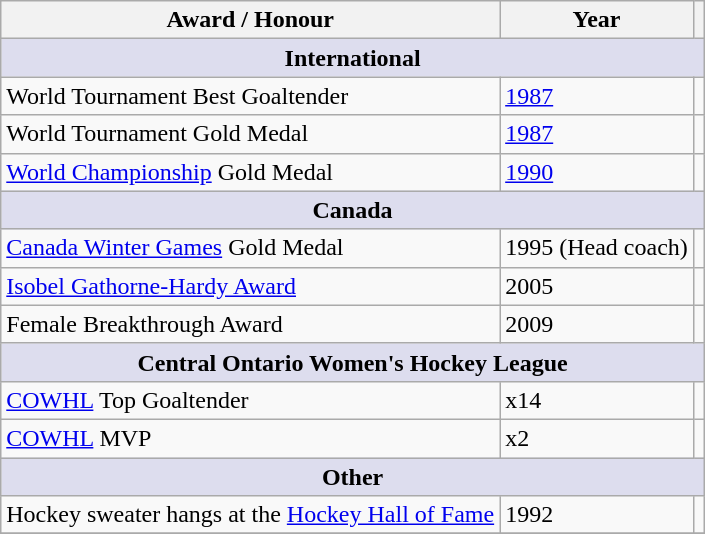<table class="wikitable">
<tr>
<th scope="col">Award / Honour</th>
<th>Year</th>
<th scope="col"></th>
</tr>
<tr>
<th colspan="3" style="background:#ddddee;">International</th>
</tr>
<tr>
<td>World Tournament Best Goaltender</td>
<td><a href='#'>1987</a></td>
<td></td>
</tr>
<tr>
<td>World Tournament Gold Medal</td>
<td><a href='#'>1987</a></td>
<td></td>
</tr>
<tr>
<td><a href='#'>World Championship</a> Gold Medal</td>
<td><a href='#'>1990</a></td>
<td></td>
</tr>
<tr>
<th colspan="3" style="background:#ddddee;">Canada</th>
</tr>
<tr>
<td><a href='#'>Canada Winter Games</a> Gold Medal</td>
<td>1995 (Head coach)</td>
<td></td>
</tr>
<tr>
<td><a href='#'>Isobel Gathorne-Hardy Award</a></td>
<td>2005</td>
<td></td>
</tr>
<tr>
<td>Female Breakthrough Award</td>
<td>2009</td>
<td></td>
</tr>
<tr>
<th colspan="3" style="background:#ddddee;">Central Ontario Women's Hockey League</th>
</tr>
<tr>
<td><a href='#'>COWHL</a> Top Goaltender</td>
<td>x14</td>
<td></td>
</tr>
<tr>
<td><a href='#'>COWHL</a> MVP</td>
<td>x2</td>
<td></td>
</tr>
<tr>
<th colspan="3" style="background:#ddddee;">Other</th>
</tr>
<tr>
<td>Hockey sweater hangs at the <a href='#'>Hockey Hall of Fame</a></td>
<td>1992</td>
<td></td>
</tr>
<tr>
</tr>
</table>
